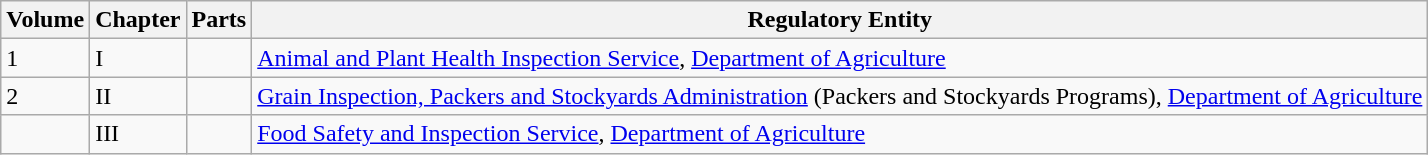<table class="wikitable">
<tr>
<th>Volume</th>
<th>Chapter</th>
<th>Parts</th>
<th>Regulatory Entity</th>
</tr>
<tr>
<td>1</td>
<td>I</td>
<td></td>
<td><a href='#'>Animal and Plant Health Inspection Service</a>, <a href='#'>Department of Agriculture</a></td>
</tr>
<tr>
<td>2</td>
<td>II</td>
<td></td>
<td><a href='#'>Grain Inspection, Packers and Stockyards Administration</a> (Packers and Stockyards Programs), <a href='#'>Department of Agriculture</a></td>
</tr>
<tr>
<td></td>
<td>III</td>
<td></td>
<td><a href='#'>Food Safety and Inspection Service</a>, <a href='#'>Department of Agriculture</a></td>
</tr>
</table>
